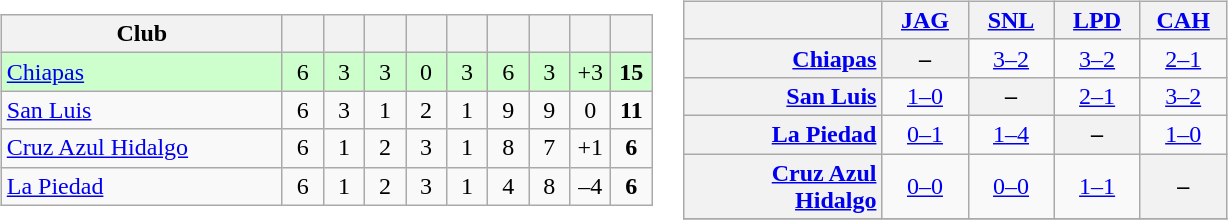<table>
<tr>
<td><br><table class="wikitable" style="text-align:center">
<tr>
<th width="180">Club</th>
<th width="20"></th>
<th width="20"></th>
<th width="20"></th>
<th width="20"></th>
<th width="20"></th>
<th width="20"></th>
<th width="20"></th>
<th width="20"></th>
<th width="20"></th>
</tr>
<tr bgcolor="#ccffcc">
<td align=left><a href='#'>Chiapas</a></td>
<td>6</td>
<td>3</td>
<td>3</td>
<td>0</td>
<td>3</td>
<td>6</td>
<td>3</td>
<td>+3</td>
<td><strong>15</strong></td>
</tr>
<tr>
<td align=left><a href='#'>San Luis</a></td>
<td>6</td>
<td>3</td>
<td>1</td>
<td>2</td>
<td>1</td>
<td>9</td>
<td>9</td>
<td>0</td>
<td><strong>11</strong></td>
</tr>
<tr>
<td align=left><a href='#'>Cruz Azul Hidalgo</a></td>
<td>6</td>
<td>1</td>
<td>2</td>
<td>3</td>
<td>1</td>
<td>8</td>
<td>7</td>
<td>+1</td>
<td><strong>6</strong></td>
</tr>
<tr>
<td align=left><a href='#'>La Piedad</a></td>
<td>6</td>
<td>1</td>
<td>2</td>
<td>3</td>
<td>1</td>
<td>4</td>
<td>8</td>
<td>–4</td>
<td><strong>6</strong></td>
</tr>
</table>
</td>
<td><br><table class="wikitable" style="text-align:center">
<tr>
<th width="125"> </th>
<th width="50"><a href='#'>JAG</a></th>
<th width="50"><a href='#'>SNL</a></th>
<th width="50"><a href='#'>LPD</a></th>
<th width="50"><a href='#'>CAH</a></th>
</tr>
<tr>
<th style="text-align:right;"><a href='#'>Chiapas</a></th>
<th>–</th>
<td><a href='#'>3–2</a></td>
<td><a href='#'>3–2</a></td>
<td><a href='#'>2–1</a></td>
</tr>
<tr>
<th style="text-align:right;"><a href='#'>San Luis</a></th>
<td><a href='#'>1–0</a></td>
<th>–</th>
<td><a href='#'>2–1</a></td>
<td><a href='#'>3–2</a></td>
</tr>
<tr>
<th style="text-align:right;"><a href='#'>La Piedad</a></th>
<td><a href='#'>0–1</a></td>
<td><a href='#'>1–4</a></td>
<th>–</th>
<td><a href='#'>1–0</a></td>
</tr>
<tr>
<th style="text-align:right;"><a href='#'>Cruz Azul Hidalgo</a></th>
<td><a href='#'>0–0</a></td>
<td><a href='#'>0–0</a></td>
<td><a href='#'>1–1</a></td>
<th>–</th>
</tr>
<tr>
</tr>
</table>
</td>
</tr>
</table>
